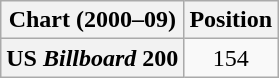<table class="wikitable plainrowheaders">
<tr>
<th scope="col">Chart (2000–09)</th>
<th scope="col">Position</th>
</tr>
<tr>
<th scope="row">US <em>Billboard</em> 200</th>
<td align="center">154</td>
</tr>
</table>
